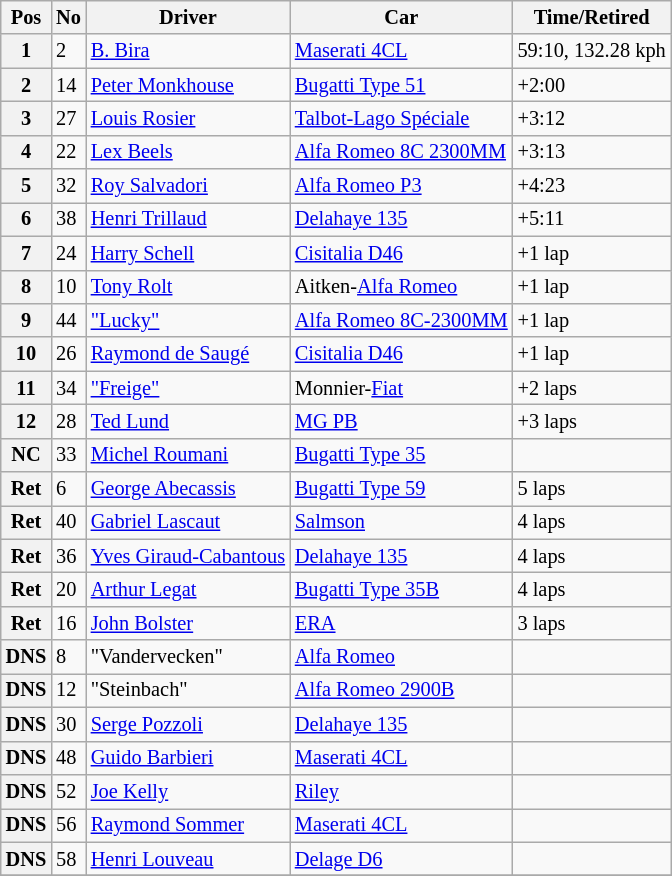<table class="wikitable sortable" style="font-size: 85%;">
<tr>
<th>Pos</th>
<th>No</th>
<th>Driver</th>
<th>Car</th>
<th>Time/Retired</th>
</tr>
<tr>
<th>1</th>
<td>2</td>
<td> <a href='#'>B. Bira</a></td>
<td><a href='#'>Maserati 4CL</a></td>
<td>59:10, 132.28 kph</td>
</tr>
<tr>
<th>2</th>
<td>14</td>
<td> <a href='#'>Peter Monkhouse</a></td>
<td><a href='#'>Bugatti Type 51</a></td>
<td>+2:00</td>
</tr>
<tr>
<th>3</th>
<td>27</td>
<td> <a href='#'>Louis Rosier</a></td>
<td><a href='#'>Talbot-Lago Spéciale</a></td>
<td>+3:12</td>
</tr>
<tr>
<th>4</th>
<td>22</td>
<td> <a href='#'>Lex Beels</a></td>
<td><a href='#'>Alfa Romeo 8C 2300MM</a></td>
<td>+3:13</td>
</tr>
<tr>
<th>5</th>
<td>32</td>
<td> <a href='#'>Roy Salvadori</a></td>
<td><a href='#'>Alfa Romeo P3</a></td>
<td>+4:23</td>
</tr>
<tr>
<th>6</th>
<td>38</td>
<td> <a href='#'>Henri Trillaud</a></td>
<td><a href='#'>Delahaye 135</a></td>
<td>+5:11</td>
</tr>
<tr>
<th>7</th>
<td>24</td>
<td> <a href='#'>Harry Schell</a></td>
<td><a href='#'>Cisitalia D46</a></td>
<td>+1 lap</td>
</tr>
<tr>
<th>8</th>
<td>10</td>
<td> <a href='#'>Tony Rolt</a></td>
<td>Aitken-<a href='#'>Alfa Romeo</a></td>
<td>+1 lap</td>
</tr>
<tr>
<th>9</th>
<td>44</td>
<td> <a href='#'>"Lucky"</a></td>
<td><a href='#'>Alfa Romeo 8C-2300MM</a></td>
<td>+1 lap</td>
</tr>
<tr>
<th>10</th>
<td>26</td>
<td> <a href='#'>Raymond de Saugé</a></td>
<td><a href='#'>Cisitalia D46</a></td>
<td>+1 lap</td>
</tr>
<tr>
<th>11</th>
<td>34</td>
<td> <a href='#'>"Freige"</a></td>
<td>Monnier-<a href='#'>Fiat</a></td>
<td>+2 laps</td>
</tr>
<tr>
<th>12</th>
<td>28</td>
<td> <a href='#'>Ted Lund</a></td>
<td><a href='#'>MG PB</a></td>
<td>+3 laps</td>
</tr>
<tr>
<th>NC</th>
<td>33</td>
<td> <a href='#'>Michel Roumani</a></td>
<td><a href='#'>Bugatti Type 35</a></td>
<td></td>
</tr>
<tr>
<th>Ret</th>
<td>6</td>
<td> <a href='#'>George Abecassis</a></td>
<td><a href='#'>Bugatti Type 59</a></td>
<td>5 laps</td>
</tr>
<tr>
<th>Ret</th>
<td>40</td>
<td> <a href='#'>Gabriel Lascaut</a></td>
<td><a href='#'>Salmson</a></td>
<td>4 laps</td>
</tr>
<tr>
<th>Ret</th>
<td>36</td>
<td> <a href='#'>Yves Giraud-Cabantous</a></td>
<td><a href='#'>Delahaye 135</a></td>
<td>4 laps</td>
</tr>
<tr>
<th>Ret</th>
<td>20</td>
<td> <a href='#'>Arthur Legat</a></td>
<td><a href='#'>Bugatti Type 35B</a></td>
<td>4 laps</td>
</tr>
<tr>
<th>Ret</th>
<td>16</td>
<td> <a href='#'>John Bolster</a></td>
<td><a href='#'>ERA</a></td>
<td>3 laps</td>
</tr>
<tr>
<th>DNS</th>
<td>8</td>
<td>"Vandervecken"</td>
<td><a href='#'>Alfa Romeo</a></td>
<td></td>
</tr>
<tr>
<th>DNS</th>
<td>12</td>
<td>"Steinbach"</td>
<td><a href='#'>Alfa Romeo 2900B</a></td>
<td></td>
</tr>
<tr>
<th>DNS</th>
<td>30</td>
<td> <a href='#'>Serge Pozzoli</a></td>
<td><a href='#'>Delahaye 135</a></td>
<td></td>
</tr>
<tr>
<th>DNS</th>
<td>48</td>
<td> <a href='#'>Guido Barbieri</a></td>
<td><a href='#'>Maserati 4CL</a></td>
<td></td>
</tr>
<tr>
<th>DNS</th>
<td>52</td>
<td> <a href='#'>Joe Kelly</a></td>
<td><a href='#'>Riley</a></td>
<td></td>
</tr>
<tr>
<th>DNS</th>
<td>56</td>
<td> <a href='#'>Raymond Sommer</a></td>
<td><a href='#'>Maserati 4CL</a></td>
<td></td>
</tr>
<tr>
<th>DNS</th>
<td>58</td>
<td> <a href='#'>Henri Louveau</a></td>
<td><a href='#'>Delage D6</a></td>
<td></td>
</tr>
<tr>
</tr>
</table>
